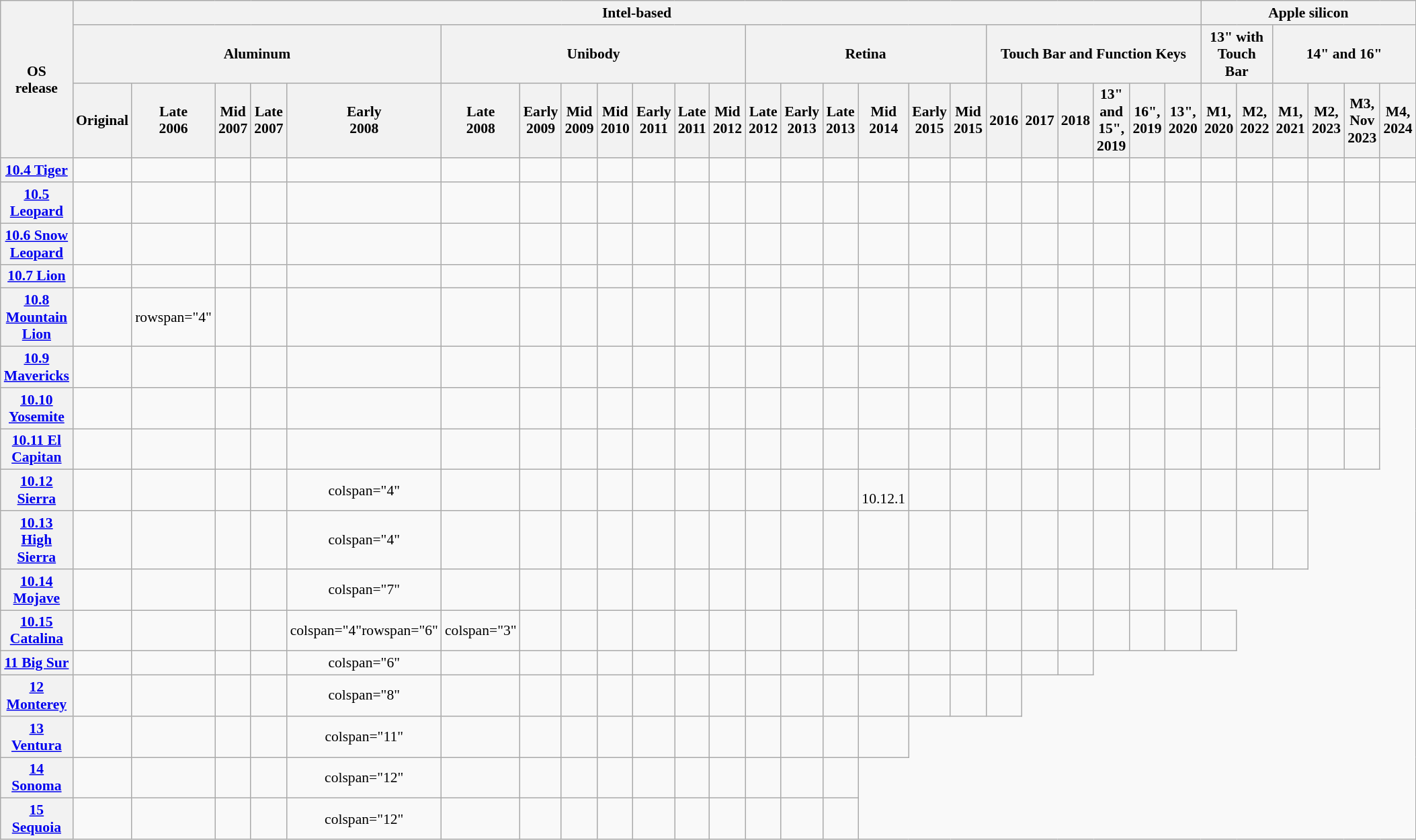<table class="wikitable" style="font-size:90%; text-align:center">
<tr>
<th rowspan="3">OS release</th>
<th colspan="24">Intel-based</th>
<th colspan="6">Apple silicon</th>
</tr>
<tr>
<th colspan="5">Aluminum</th>
<th colspan="7">Unibody</th>
<th colspan="6">Retina</th>
<th colspan="6">Touch Bar and Function Keys</th>
<th colspan="2">13" with<br>Touch Bar</th>
<th colspan="4">14" and 16"</th>
</tr>
<tr>
<th>Original</th>
<th>Late<br>2006</th>
<th>Mid<br>2007</th>
<th>Late<br>2007</th>
<th>Early<br>2008</th>
<th>Late<br> 2008</th>
<th>Early<br>2009</th>
<th>Mid<br>2009</th>
<th>Mid<br>2010</th>
<th>Early<br>2011</th>
<th>Late<br>2011</th>
<th>Mid<br>2012</th>
<th>Late<br>2012</th>
<th>Early<br>2013</th>
<th>Late<br>2013</th>
<th>Mid<br>2014</th>
<th>Early<br>2015</th>
<th>Mid<br>2015</th>
<th>2016</th>
<th>2017</th>
<th>2018</th>
<th>13" and 15",<br>2019</th>
<th>16",<br>2019</th>
<th>13",<br>2020</th>
<th>M1,<br>2020</th>
<th>M2,<br>2022</th>
<th>M1, 2021</th>
<th>M2, 2023</th>
<th>M3, Nov<br>2023</th>
<th>M4, 2024</th>
</tr>
<tr>
<th><a href='#'>10.4 Tiger</a></th>
<td></td>
<td></td>
<td></td>
<td></td>
<td></td>
<td></td>
<td></td>
<td></td>
<td></td>
<td></td>
<td></td>
<td></td>
<td></td>
<td></td>
<td></td>
<td></td>
<td></td>
<td></td>
<td></td>
<td></td>
<td></td>
<td></td>
<td></td>
<td></td>
<td></td>
<td></td>
<td></td>
<td></td>
<td></td>
<td></td>
</tr>
<tr>
<th><a href='#'>10.5 Leopard</a></th>
<td></td>
<td></td>
<td></td>
<td></td>
<td></td>
<td></td>
<td></td>
<td></td>
<td></td>
<td></td>
<td></td>
<td></td>
<td></td>
<td></td>
<td></td>
<td></td>
<td></td>
<td></td>
<td></td>
<td></td>
<td></td>
<td></td>
<td></td>
<td></td>
<td></td>
<td></td>
<td></td>
<td></td>
<td></td>
<td></td>
</tr>
<tr>
<th><a href='#'>10.6 Snow Leopard</a></th>
<td></td>
<td></td>
<td></td>
<td></td>
<td></td>
<td></td>
<td></td>
<td></td>
<td></td>
<td></td>
<td></td>
<td></td>
<td></td>
<td></td>
<td></td>
<td></td>
<td></td>
<td></td>
<td></td>
<td></td>
<td></td>
<td></td>
<td></td>
<td></td>
<td></td>
<td></td>
<td></td>
<td></td>
<td></td>
<td></td>
</tr>
<tr>
<th><a href='#'>10.7 Lion</a></th>
<td></td>
<td></td>
<td></td>
<td></td>
<td></td>
<td></td>
<td></td>
<td></td>
<td></td>
<td></td>
<td></td>
<td></td>
<td></td>
<td></td>
<td></td>
<td></td>
<td></td>
<td></td>
<td></td>
<td></td>
<td></td>
<td></td>
<td></td>
<td></td>
<td></td>
<td></td>
<td></td>
<td></td>
<td></td>
<td></td>
</tr>
<tr>
<th><a href='#'>10.8 Mountain Lion</a></th>
<td></td>
<td>rowspan="4"</td>
<td></td>
<td></td>
<td></td>
<td></td>
<td></td>
<td></td>
<td></td>
<td></td>
<td></td>
<td></td>
<td></td>
<td></td>
<td></td>
<td></td>
<td></td>
<td></td>
<td></td>
<td></td>
<td></td>
<td></td>
<td></td>
<td></td>
<td></td>
<td></td>
<td></td>
<td></td>
<td></td>
<td></td>
</tr>
<tr>
<th><a href='#'>10.9 Mavericks</a></th>
<td></td>
<td></td>
<td></td>
<td></td>
<td></td>
<td></td>
<td></td>
<td></td>
<td></td>
<td></td>
<td></td>
<td></td>
<td></td>
<td></td>
<td></td>
<td></td>
<td></td>
<td></td>
<td></td>
<td></td>
<td></td>
<td></td>
<td></td>
<td></td>
<td></td>
<td></td>
<td></td>
<td></td>
<td></td>
</tr>
<tr>
<th><a href='#'>10.10 Yosemite</a></th>
<td></td>
<td></td>
<td></td>
<td></td>
<td></td>
<td></td>
<td></td>
<td></td>
<td></td>
<td></td>
<td></td>
<td></td>
<td></td>
<td></td>
<td></td>
<td></td>
<td></td>
<td></td>
<td></td>
<td></td>
<td></td>
<td></td>
<td></td>
<td></td>
<td></td>
<td></td>
<td></td>
<td></td>
<td></td>
</tr>
<tr>
<th><a href='#'>10.11 El Capitan</a></th>
<td></td>
<td></td>
<td></td>
<td></td>
<td></td>
<td></td>
<td></td>
<td></td>
<td></td>
<td></td>
<td></td>
<td></td>
<td></td>
<td></td>
<td></td>
<td></td>
<td></td>
<td></td>
<td></td>
<td></td>
<td></td>
<td></td>
<td></td>
<td></td>
<td></td>
<td></td>
<td></td>
<td></td>
<td></td>
</tr>
<tr>
<th><a href='#'>10.12 Sierra</a></th>
<td></td>
<td></td>
<td></td>
<td></td>
<td>colspan="4"</td>
<td></td>
<td></td>
<td></td>
<td></td>
<td></td>
<td></td>
<td></td>
<td></td>
<td></td>
<td></td>
<td><br>10.12.1</td>
<td></td>
<td></td>
<td></td>
<td></td>
<td></td>
<td></td>
<td></td>
<td></td>
<td></td>
<td></td>
<td></td>
</tr>
<tr>
<th><a href='#'>10.13 High Sierra</a></th>
<td></td>
<td></td>
<td></td>
<td></td>
<td>colspan="4"</td>
<td></td>
<td></td>
<td></td>
<td></td>
<td></td>
<td></td>
<td></td>
<td></td>
<td></td>
<td></td>
<td></td>
<td></td>
<td></td>
<td></td>
<td></td>
<td></td>
<td></td>
<td></td>
<td></td>
<td></td>
<td></td>
<td></td>
</tr>
<tr>
<th><a href='#'>10.14 Mojave</a></th>
<td></td>
<td></td>
<td></td>
<td></td>
<td>colspan="7"</td>
<td></td>
<td></td>
<td></td>
<td></td>
<td></td>
<td></td>
<td></td>
<td></td>
<td></td>
<td></td>
<td></td>
<td></td>
<td></td>
<td></td>
<td></td>
<td></td>
<td></td>
<td></td>
<td></td>
</tr>
<tr>
<th><a href='#'>10.15 Catalina</a></th>
<td></td>
<td></td>
<td></td>
<td></td>
<td>colspan="4"rowspan="6"</td>
<td>colspan="3"</td>
<td></td>
<td></td>
<td></td>
<td></td>
<td></td>
<td></td>
<td></td>
<td></td>
<td></td>
<td></td>
<td></td>
<td></td>
<td></td>
<td></td>
<td></td>
<td></td>
<td></td>
<td></td>
<td></td>
</tr>
<tr>
<th><a href='#'>11 Big Sur</a></th>
<td></td>
<td></td>
<td></td>
<td></td>
<td>colspan="6"</td>
<td></td>
<td></td>
<td></td>
<td></td>
<td></td>
<td></td>
<td></td>
<td></td>
<td></td>
<td></td>
<td></td>
<td></td>
<td></td>
<td></td>
<td></td>
<td></td>
</tr>
<tr>
<th><a href='#'>12 Monterey</a></th>
<td></td>
<td></td>
<td></td>
<td></td>
<td>colspan="8" </td>
<td></td>
<td></td>
<td></td>
<td></td>
<td></td>
<td></td>
<td></td>
<td></td>
<td></td>
<td></td>
<td></td>
<td></td>
<td></td>
<td></td>
</tr>
<tr>
<th><a href='#'>13 Ventura</a></th>
<td></td>
<td></td>
<td></td>
<td></td>
<td>colspan="11"</td>
<td></td>
<td></td>
<td></td>
<td></td>
<td></td>
<td></td>
<td></td>
<td></td>
<td></td>
<td></td>
<td></td>
</tr>
<tr>
<th><a href='#'>14 Sonoma</a></th>
<td></td>
<td></td>
<td></td>
<td></td>
<td>colspan="12"</td>
<td></td>
<td></td>
<td></td>
<td></td>
<td></td>
<td></td>
<td></td>
<td></td>
<td></td>
<td></td>
</tr>
<tr>
<th><a href='#'>15 Sequoia</a></th>
<td></td>
<td></td>
<td></td>
<td></td>
<td>colspan="12"</td>
<td></td>
<td></td>
<td></td>
<td></td>
<td></td>
<td></td>
<td></td>
<td></td>
<td></td>
<td></td>
</tr>
</table>
